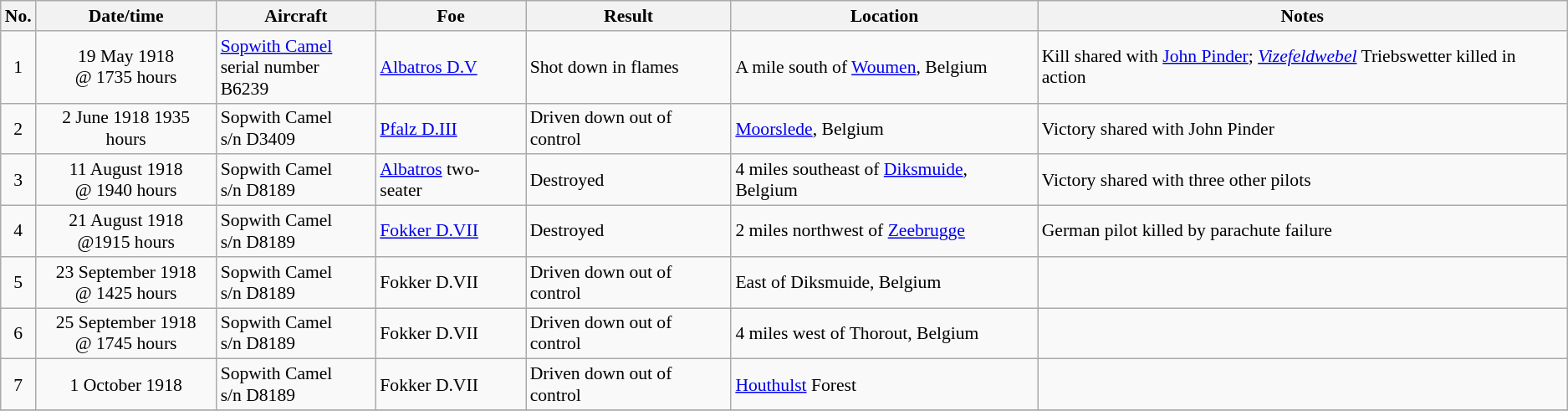<table class="wikitable" style="font-size:90%;">
<tr>
<th>No.</th>
<th>Date/time</th>
<th>Aircraft</th>
<th>Foe</th>
<th>Result</th>
<th>Location</th>
<th>Notes</th>
</tr>
<tr>
<td align="center">1</td>
<td align="center">19 May 1918<br>@ 1735 hours</td>
<td><a href='#'>Sopwith Camel</a><br>serial number B6239</td>
<td><a href='#'>Albatros D.V</a></td>
<td>Shot down in flames</td>
<td>A mile south of <a href='#'>Woumen</a>, Belgium</td>
<td>Kill shared with <a href='#'>John Pinder</a>; <em><a href='#'>Vizefeldwebel</a></em> Triebswetter killed in action</td>
</tr>
<tr>
<td align="center">2</td>
<td align="center">2 June 1918 1935 hours</td>
<td>Sopwith Camel<br>s/n D3409</td>
<td><a href='#'>Pfalz D.III</a></td>
<td>Driven down out of control</td>
<td><a href='#'>Moorslede</a>, Belgium</td>
<td>Victory shared with John Pinder</td>
</tr>
<tr>
<td align="center">3</td>
<td align="center">11 August 1918<br>@ 1940 hours</td>
<td>Sopwith Camel<br>s/n D8189</td>
<td><a href='#'>Albatros</a> two-seater</td>
<td>Destroyed</td>
<td>4 miles southeast of <a href='#'>Diksmuide</a>, Belgium</td>
<td>Victory shared with three other pilots</td>
</tr>
<tr>
<td align="center">4</td>
<td align="center">21 August 1918<br>@1915 hours</td>
<td>Sopwith Camel<br>s/n D8189</td>
<td><a href='#'>Fokker D.VII</a></td>
<td>Destroyed</td>
<td>2 miles northwest of <a href='#'>Zeebrugge</a></td>
<td>German pilot killed by parachute failure</td>
</tr>
<tr>
<td align="center">5</td>
<td align="center">23 September 1918<br>@ 1425 hours</td>
<td>Sopwith Camel<br>s/n D8189</td>
<td>Fokker D.VII</td>
<td>Driven down out of control</td>
<td>East of Diksmuide, Belgium</td>
<td></td>
</tr>
<tr>
<td align="center">6</td>
<td align="center">25 September 1918<br>@ 1745 hours</td>
<td>Sopwith Camel<br>s/n D8189</td>
<td>Fokker D.VII</td>
<td>Driven down out of control</td>
<td>4 miles west of Thorout, Belgium</td>
<td></td>
</tr>
<tr>
<td align="center">7</td>
<td align="center">1 October 1918</td>
<td>Sopwith Camel<br>s/n D8189</td>
<td>Fokker D.VII</td>
<td>Driven down out of control</td>
<td><a href='#'>Houthulst</a> Forest</td>
<td></td>
</tr>
<tr>
</tr>
</table>
